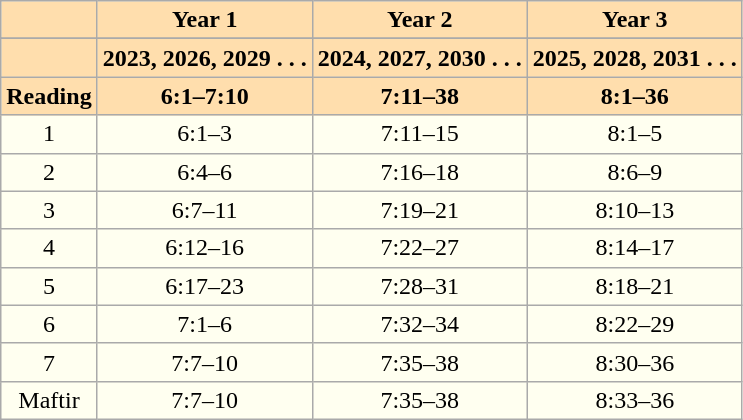<table class="wikitable" style="background:Ivory; text-align:center">
<tr>
<th style="background:Navajowhite;"></th>
<th style="background:Navajowhite;">Year 1</th>
<th style="background:Navajowhite;">Year 2</th>
<th style="background:Navajowhite;">Year 3</th>
</tr>
<tr>
</tr>
<tr>
<th style="background:Navajowhite;"></th>
<th style="background:Navajowhite;">2023, 2026, 2029 . . .</th>
<th style="background:Navajowhite;">2024, 2027, 2030 . . .</th>
<th style="background:Navajowhite;">2025, 2028, 2031 . . .</th>
</tr>
<tr>
<th style="background:Navajowhite;">Reading</th>
<th style="background:Navajowhite;">6:1–7:10</th>
<th style="background:Navajowhite;">7:11–38</th>
<th style="background:Navajowhite;">8:1–36</th>
</tr>
<tr>
<td>1</td>
<td>6:1–3</td>
<td>7:11–15</td>
<td>8:1–5</td>
</tr>
<tr>
<td>2</td>
<td>6:4–6</td>
<td>7:16–18</td>
<td>8:6–9</td>
</tr>
<tr>
<td>3</td>
<td>6:7–11</td>
<td>7:19–21</td>
<td>8:10–13</td>
</tr>
<tr>
<td>4</td>
<td>6:12–16</td>
<td>7:22–27</td>
<td>8:14–17</td>
</tr>
<tr>
<td>5</td>
<td>6:17–23</td>
<td>7:28–31</td>
<td>8:18–21</td>
</tr>
<tr>
<td>6</td>
<td>7:1–6</td>
<td>7:32–34</td>
<td>8:22–29</td>
</tr>
<tr>
<td>7</td>
<td>7:7–10</td>
<td>7:35–38</td>
<td>8:30–36</td>
</tr>
<tr>
<td>Maftir</td>
<td>7:7–10</td>
<td>7:35–38</td>
<td>8:33–36</td>
</tr>
</table>
